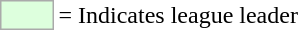<table>
<tr>
<td style="background:#DDFFDD; border:1px solid #aaa; width:2em;"></td>
<td>= Indicates league leader</td>
</tr>
</table>
